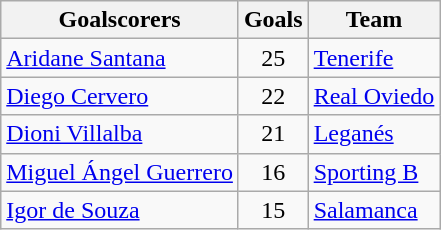<table class="wikitable sortable">
<tr>
<th>Goalscorers</th>
<th>Goals</th>
<th>Team</th>
</tr>
<tr>
<td> <a href='#'>Aridane Santana</a></td>
<td align=center>25</td>
<td><a href='#'>Tenerife</a></td>
</tr>
<tr>
<td> <a href='#'>Diego Cervero</a></td>
<td align=center>22</td>
<td><a href='#'>Real Oviedo</a></td>
</tr>
<tr>
<td> <a href='#'>Dioni Villalba</a></td>
<td align=center>21</td>
<td><a href='#'>Leganés</a></td>
</tr>
<tr>
<td> <a href='#'>Miguel Ángel Guerrero</a></td>
<td align=center>16</td>
<td><a href='#'>Sporting B</a></td>
</tr>
<tr>
<td> <a href='#'>Igor de Souza</a></td>
<td align=center>15</td>
<td><a href='#'>Salamanca</a></td>
</tr>
</table>
